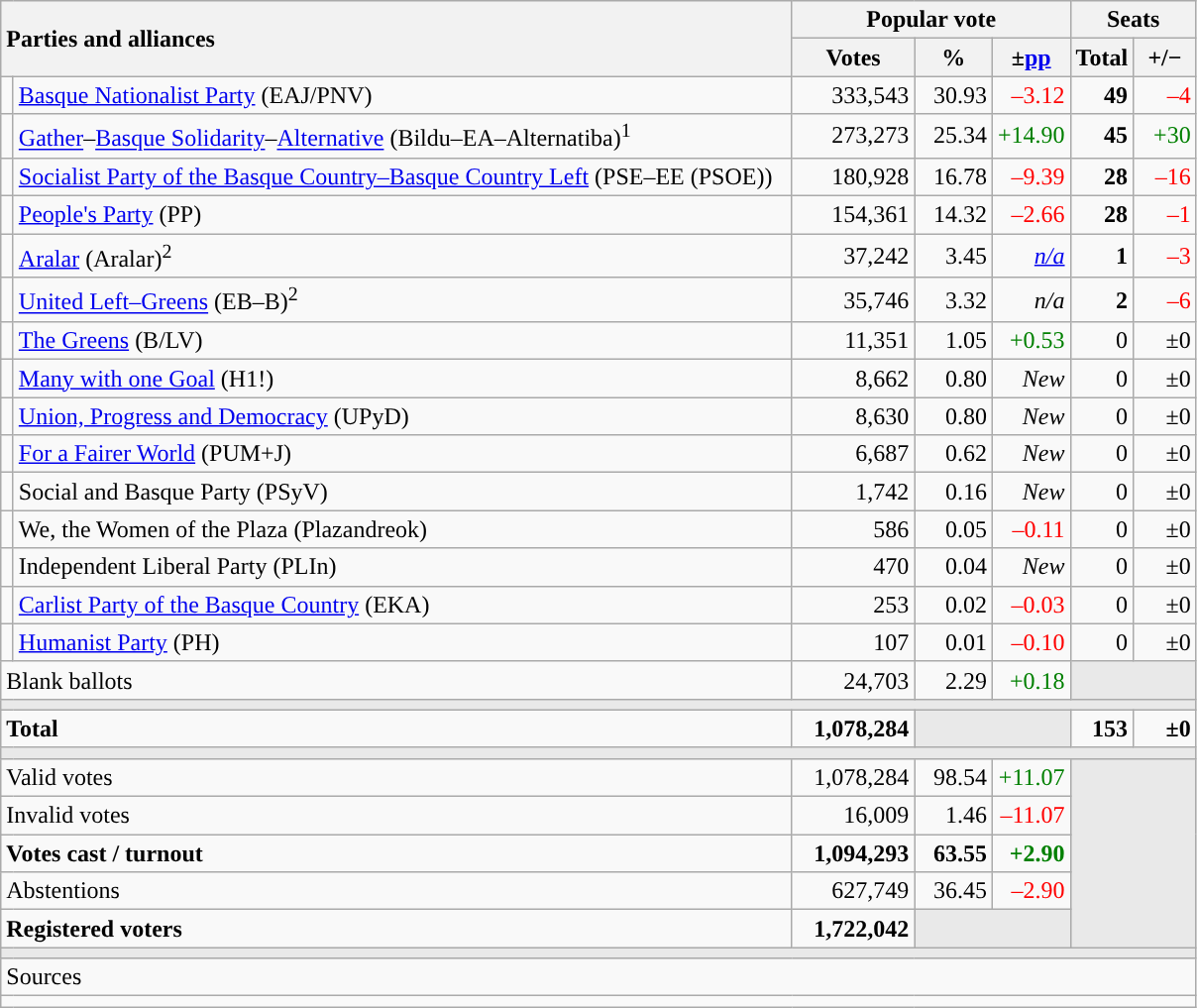<table class="wikitable" style="text-align:right;">
<tr>
<th style="text-align:left;" rowspan="2" colspan="2" width="525">Parties and alliances</th>
<th colspan="3">Popular vote</th>
<th colspan="2">Seats</th>
</tr>
<tr>
<th width="75">Votes</th>
<th width="45">%</th>
<th width="45">±<a href='#'>pp</a></th>
<th width="35">Total</th>
<th width="35">+/−</th>
</tr>
<tr>
<td width="1" style="color:inherit;background:"></td>
<td align="left"><a href='#'>Basque Nationalist Party</a> (EAJ/PNV)</td>
<td>333,543</td>
<td>30.93</td>
<td style="color:red;">–3.12</td>
<td><strong>49</strong></td>
<td style="color:red;">–4</td>
</tr>
<tr>
<td style="color:inherit;background:"></td>
<td align="left"><a href='#'>Gather</a>–<a href='#'>Basque Solidarity</a>–<a href='#'>Alternative</a> (Bildu–EA–Alternatiba)<sup>1</sup></td>
<td>273,273</td>
<td>25.34</td>
<td style="color:green;">+14.90</td>
<td><strong>45</strong></td>
<td style="color:green;">+30</td>
</tr>
<tr>
<td style="color:inherit;background:"></td>
<td align="left"><a href='#'>Socialist Party of the Basque Country–Basque Country Left</a> (PSE–EE (PSOE))</td>
<td>180,928</td>
<td>16.78</td>
<td style="color:red;">–9.39</td>
<td><strong>28</strong></td>
<td style="color:red;">–16</td>
</tr>
<tr>
<td style="color:inherit;background:"></td>
<td align="left"><a href='#'>People's Party</a> (PP)</td>
<td>154,361</td>
<td>14.32</td>
<td style="color:red;">–2.66</td>
<td><strong>28</strong></td>
<td style="color:red;">–1</td>
</tr>
<tr>
<td style="color:inherit;background:"></td>
<td align="left"><a href='#'>Aralar</a> (Aralar)<sup>2</sup></td>
<td>37,242</td>
<td>3.45</td>
<td><em><a href='#'>n/a</a></em></td>
<td><strong>1</strong></td>
<td style="color:red;">–3</td>
</tr>
<tr>
<td style="color:inherit;background:"></td>
<td align="left"><a href='#'>United Left–Greens</a> (EB–B)<sup>2</sup></td>
<td>35,746</td>
<td>3.32</td>
<td><em>n/a</em></td>
<td><strong>2</strong></td>
<td style="color:red;">–6</td>
</tr>
<tr>
<td style="color:inherit;background:"></td>
<td align="left"><a href='#'>The Greens</a> (B/LV)</td>
<td>11,351</td>
<td>1.05</td>
<td style="color:green;">+0.53</td>
<td>0</td>
<td>±0</td>
</tr>
<tr>
<td style="color:inherit;background:"></td>
<td align="left"><a href='#'>Many with one Goal</a> (H1!)</td>
<td>8,662</td>
<td>0.80</td>
<td><em>New</em></td>
<td>0</td>
<td>±0</td>
</tr>
<tr>
<td style="color:inherit;background:"></td>
<td align="left"><a href='#'>Union, Progress and Democracy</a> (UPyD)</td>
<td>8,630</td>
<td>0.80</td>
<td><em>New</em></td>
<td>0</td>
<td>±0</td>
</tr>
<tr>
<td style="color:inherit;background:"></td>
<td align="left"><a href='#'>For a Fairer World</a> (PUM+J)</td>
<td>6,687</td>
<td>0.62</td>
<td><em>New</em></td>
<td>0</td>
<td>±0</td>
</tr>
<tr>
<td style="color:inherit;background:"></td>
<td align="left">Social and Basque Party (PSyV)</td>
<td>1,742</td>
<td>0.16</td>
<td><em>New</em></td>
<td>0</td>
<td>±0</td>
</tr>
<tr>
<td style="color:inherit;background:"></td>
<td align="left">We, the Women of the Plaza (Plazandreok)</td>
<td>586</td>
<td>0.05</td>
<td style="color:red;">–0.11</td>
<td>0</td>
<td>±0</td>
</tr>
<tr>
<td style="color:inherit;background:"></td>
<td align="left">Independent Liberal Party (PLIn)</td>
<td>470</td>
<td>0.04</td>
<td><em>New</em></td>
<td>0</td>
<td>±0</td>
</tr>
<tr>
<td style="color:inherit;background:"></td>
<td align="left"><a href='#'>Carlist Party of the Basque Country</a> (EKA)</td>
<td>253</td>
<td>0.02</td>
<td style="color:red;">–0.03</td>
<td>0</td>
<td>±0</td>
</tr>
<tr>
<td style="color:inherit;background:"></td>
<td align="left"><a href='#'>Humanist Party</a> (PH)</td>
<td>107</td>
<td>0.01</td>
<td style="color:red;">–0.10</td>
<td>0</td>
<td>±0</td>
</tr>
<tr>
<td align="left" colspan="2">Blank ballots</td>
<td>24,703</td>
<td>2.29</td>
<td style="color:green;">+0.18</td>
<td bgcolor="#E9E9E9" colspan="2"></td>
</tr>
<tr>
<td colspan="7" bgcolor="#E9E9E9"></td>
</tr>
<tr style="font-weight:bold;">
<td align="left" colspan="2">Total</td>
<td>1,078,284</td>
<td bgcolor="#E9E9E9" colspan="2"></td>
<td>153</td>
<td>±0</td>
</tr>
<tr>
<td colspan="7" bgcolor="#E9E9E9"></td>
</tr>
<tr>
<td align="left" colspan="2">Valid votes</td>
<td>1,078,284</td>
<td>98.54</td>
<td style="color:green;">+11.07</td>
<td bgcolor="#E9E9E9" colspan="2" rowspan="5"></td>
</tr>
<tr>
<td align="left" colspan="2">Invalid votes</td>
<td>16,009</td>
<td>1.46</td>
<td style="color:red;">–11.07</td>
</tr>
<tr style="font-weight:bold;">
<td align="left" colspan="2">Votes cast / turnout</td>
<td>1,094,293</td>
<td>63.55</td>
<td style="color:green;">+2.90</td>
</tr>
<tr>
<td align="left" colspan="2">Abstentions</td>
<td>627,749</td>
<td>36.45</td>
<td style="color:red;">–2.90</td>
</tr>
<tr style="font-weight:bold;">
<td align="left" colspan="2">Registered voters</td>
<td>1,722,042</td>
<td bgcolor="#E9E9E9" colspan="2"></td>
</tr>
<tr>
<td colspan="7" bgcolor="#E9E9E9"></td>
</tr>
<tr>
<td align="left" colspan="7">Sources</td>
</tr>
<tr>
<td colspan="7" style="text-align:left; max-width:790px;"></td>
</tr>
</table>
